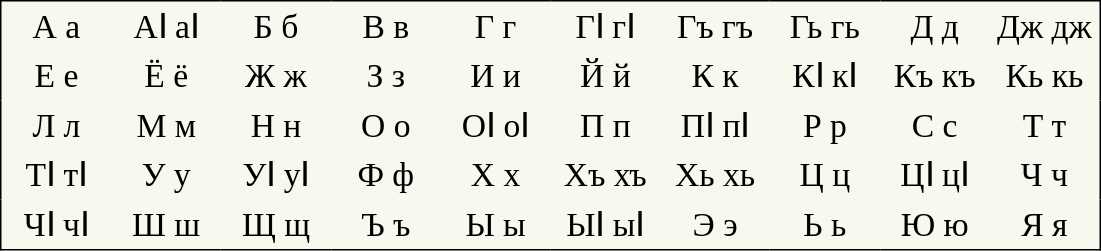<table style="font-family:Arial Unicode MS; font-size:1.4em; border-color:#000000; border-width:1px; border-style:solid; border-collapse:collapse; background-color:#F8F8EF">
<tr>
<td style="width:3em; text-align:center; padding: 3px;">А а</td>
<td style="width:3em; text-align:center; padding: 3px;">АӀ аӀ</td>
<td style="width:3em; text-align:center; padding: 3px;">Б б</td>
<td style="width:3em; text-align:center; padding: 3px;">В в</td>
<td style="width:3em; text-align:center; padding: 3px;">Г г</td>
<td style="width:3em; text-align:center; padding: 3px;">ГӀ гӀ</td>
<td style="width:3em; text-align:center; padding: 3px;">Гъ гъ</td>
<td style="width:3em; text-align:center; padding: 3px;">Гь гь</td>
<td style="width:3em; text-align:center; padding: 3px;">Д д</td>
<td style="width:3em; text-align:center; padding: 3px;">Дж дж</td>
</tr>
<tr>
<td style="width:3em; text-align:center; padding: 3px;">Е е</td>
<td style="width:3em; text-align:center; padding: 3px;">Ё ё</td>
<td style="width:3em; text-align:center; padding: 3px;">Ж ж</td>
<td style="width:3em; text-align:center; padding: 3px;">З з</td>
<td style="width:3em; text-align:center; padding: 3px;">И и</td>
<td style="width:3em; text-align:center; padding: 3px;">Й й</td>
<td style="width:3em; text-align:center; padding: 3px;">К к</td>
<td style="width:3em; text-align:center; padding: 3px;">КӀ кӀ</td>
<td style="width:3em; text-align:center; padding: 3px;">Къ къ</td>
<td style="width:3em; text-align:center; padding: 3px;">Кь кь</td>
</tr>
<tr>
<td style="width:3em; text-align:center; padding: 3px;">Л л</td>
<td style="width:3em; text-align:center; padding: 3px;">М м</td>
<td style="width:3em; text-align:center; padding: 3px;">Н н</td>
<td style="width:3em; text-align:center; padding: 3px;">О о</td>
<td style="width:3em; text-align:center; padding: 3px;">ОӀ оӀ</td>
<td style="width:3em; text-align:center; padding: 3px;">П п</td>
<td style="width:3em; text-align:center; padding: 3px;">ПӀ пӀ</td>
<td style="width:3em; text-align:center; padding: 3px;">Р р</td>
<td style="width:3em; text-align:center; padding: 3px;">С с</td>
<td style="width:3em; text-align:center; padding: 3px;">Т т</td>
</tr>
<tr>
<td style="width:3em; text-align:center; padding: 3px;">ТӀ тӀ</td>
<td style="width:3em; text-align:center; padding: 3px;">У у</td>
<td style="width:3em; text-align:center; padding: 3px;">УӀ уӀ</td>
<td style="width:3em; text-align:center; padding: 3px;">Ф ф</td>
<td style="width:3em; text-align:center; padding: 3px;">Х х</td>
<td style="width:3em; text-align:center; padding: 3px;">Хъ хъ</td>
<td style="width:3em; text-align:center; padding: 3px;">Хь хь</td>
<td style="width:3em; text-align:center; padding: 3px;">Ц ц</td>
<td style="width:3em; text-align:center; padding: 3px;">ЦӀ цӀ</td>
<td style="width:3em; text-align:center; padding: 3px;">Ч ч</td>
</tr>
<tr>
<td style="width:3em; text-align:center; padding: 3px;">ЧӀ чӀ</td>
<td style="width:3em; text-align:center; padding: 3px;">Ш ш</td>
<td style="width:3em; text-align:center; padding: 3px;">Щ щ</td>
<td style="width:3em; text-align:center; padding: 3px;">Ъ ъ</td>
<td style="width:3em; text-align:center; padding: 3px;">Ы ы</td>
<td style="width:3em; text-align:center; padding: 3px;">ЫӀ ыӀ</td>
<td style="width:3em; text-align:center; padding: 3px;">Э э</td>
<td style="width:3em; text-align:center; padding: 3px;">Ь ь</td>
<td style="width:3em; text-align:center; padding: 3px;">Ю ю</td>
<td style="width:3em; text-align:center; padding: 3px;">Я я</td>
</tr>
</table>
